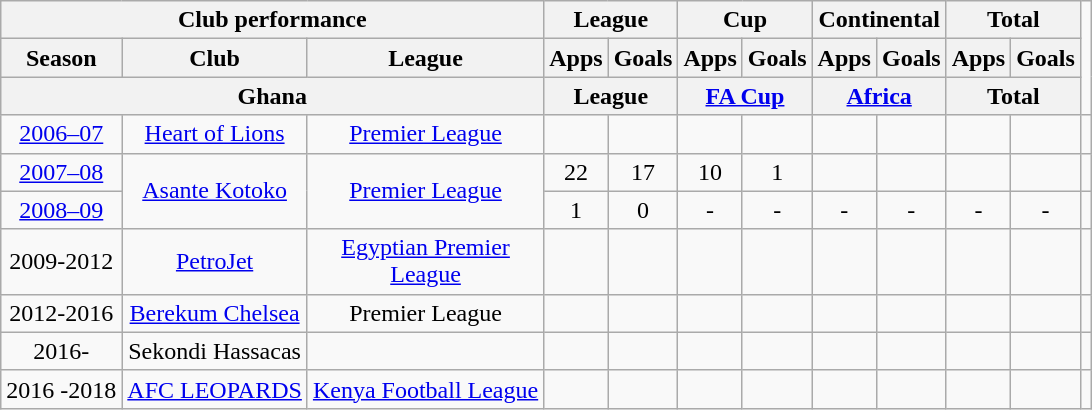<table class="wikitable" style="text-align:center">
<tr>
<th colspan=3>Club performance</th>
<th colspan=2>League</th>
<th colspan=2>Cup</th>
<th colspan=2>Continental</th>
<th colspan=2>Total</th>
</tr>
<tr>
<th>Season</th>
<th>Club</th>
<th>League</th>
<th>Apps</th>
<th>Goals</th>
<th>Apps</th>
<th>Goals</th>
<th>Apps</th>
<th>Goals</th>
<th>Apps</th>
<th>Goals</th>
</tr>
<tr>
<th colspan=3>Ghana</th>
<th colspan=2>League</th>
<th colspan=2><a href='#'>FA Cup</a></th>
<th colspan=2><a href='#'>Africa</a></th>
<th colspan=2>Total</th>
</tr>
<tr>
<td><a href='#'>2006–07</a></td>
<td rowspan=1><a href='#'>Heart of Lions</a></td>
<td rowspan=1><a href='#'>Premier League</a></td>
<td></td>
<td></td>
<td></td>
<td></td>
<td></td>
<td></td>
<td></td>
<td></td>
<td></td>
</tr>
<tr>
<td><a href='#'>2007–08</a></td>
<td rowspan=2><a href='#'>Asante Kotoko</a></td>
<td rowspan=2><a href='#'>Premier League</a></td>
<td>22</td>
<td>17</td>
<td>10</td>
<td>1</td>
<td></td>
<td></td>
<td></td>
<td></td>
<td></td>
</tr>
<tr>
<td><a href='#'>2008–09</a></td>
<td>1</td>
<td>0</td>
<td>-</td>
<td>-</td>
<td>-</td>
<td>-</td>
<td>-</td>
<td>-</td>
<td></td>
</tr>
<tr>
<td>2009-2012</td>
<td><a href='#'>PetroJet</a></td>
<td><a href='#'>Egyptian Premier</a><br><a href='#'>League</a></td>
<td></td>
<td></td>
<td></td>
<td></td>
<td></td>
<td></td>
<td></td>
<td></td>
<td></td>
</tr>
<tr>
<td>2012-2016</td>
<td><a href='#'>Berekum Chelsea</a></td>
<td>Premier League</td>
<td></td>
<td></td>
<td></td>
<td></td>
<td></td>
<td></td>
<td></td>
<td></td>
<td></td>
</tr>
<tr>
<td>2016-</td>
<td>Sekondi Hassacas</td>
<td></td>
<td></td>
<td></td>
<td></td>
<td></td>
<td></td>
<td></td>
<td></td>
<td></td>
<td></td>
</tr>
<tr>
<td>2016 -2018</td>
<td><a href='#'>AFC LEOPARDS</a></td>
<td><a href='#'>Kenya Football League</a></td>
<td></td>
<td></td>
<td></td>
<td></td>
<td></td>
<td></td>
<td></td>
<td></td>
<td></td>
</tr>
</table>
